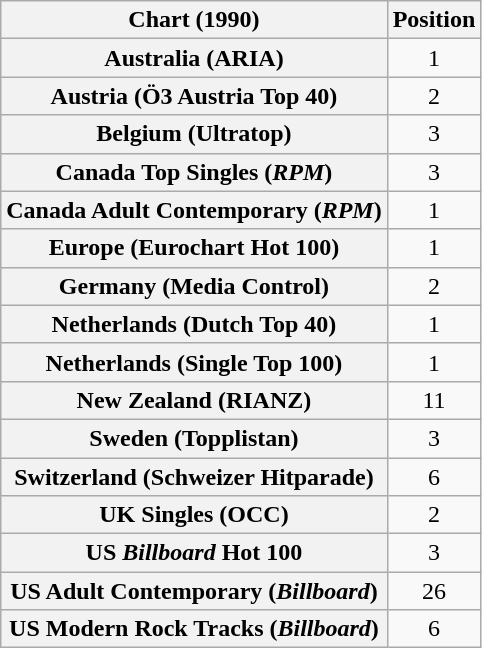<table class="wikitable sortable plainrowheaders">
<tr>
<th scope="col">Chart (1990)</th>
<th scope="col">Position</th>
</tr>
<tr>
<th scope="row">Australia (ARIA)</th>
<td style="text-align:center;">1</td>
</tr>
<tr>
<th scope="row">Austria (Ö3 Austria Top 40)</th>
<td style="text-align:center;">2</td>
</tr>
<tr>
<th scope="row">Belgium (Ultratop)</th>
<td style="text-align:center;">3</td>
</tr>
<tr>
<th scope="row">Canada Top Singles (<em>RPM</em>)</th>
<td style="text-align:center;">3</td>
</tr>
<tr>
<th scope="row">Canada Adult Contemporary (<em>RPM</em>)</th>
<td style="text-align:center;">1</td>
</tr>
<tr>
<th scope="row">Europe (Eurochart Hot 100)</th>
<td style="text-align:center;">1</td>
</tr>
<tr>
<th scope="row">Germany (Media Control)</th>
<td style="text-align:center;">2</td>
</tr>
<tr>
<th scope="row">Netherlands (Dutch Top 40)</th>
<td style="text-align:center;">1</td>
</tr>
<tr>
<th scope="row">Netherlands (Single Top 100)</th>
<td style="text-align:center;">1</td>
</tr>
<tr>
<th scope="row">New Zealand (RIANZ)</th>
<td style="text-align:center;">11</td>
</tr>
<tr>
<th scope="row">Sweden (Topplistan)</th>
<td style="text-align:center;">3</td>
</tr>
<tr>
<th scope="row">Switzerland (Schweizer Hitparade)</th>
<td style="text-align:center;">6</td>
</tr>
<tr>
<th scope="row">UK Singles (OCC)</th>
<td style="text-align:center;">2</td>
</tr>
<tr>
<th scope="row">US <em>Billboard</em> Hot 100</th>
<td style="text-align:center;">3</td>
</tr>
<tr>
<th scope="row">US Adult Contemporary (<em>Billboard</em>)</th>
<td style="text-align:center;">26</td>
</tr>
<tr>
<th scope="row">US Modern Rock Tracks (<em>Billboard</em>)</th>
<td style="text-align:center;">6</td>
</tr>
</table>
